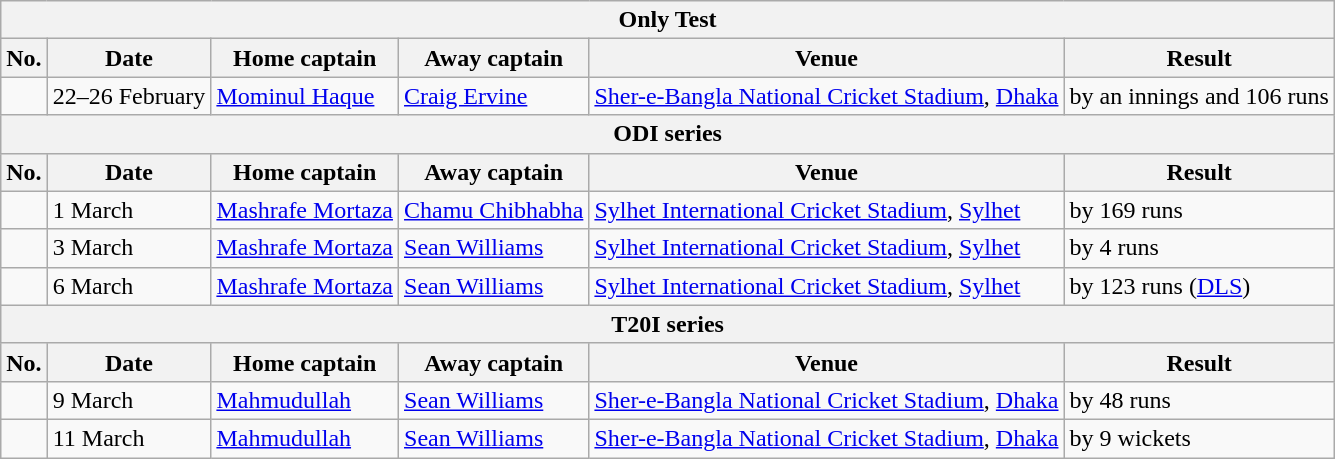<table class="wikitable">
<tr>
<th colspan="9">Only Test</th>
</tr>
<tr>
<th>No.</th>
<th>Date</th>
<th>Home captain</th>
<th>Away captain</th>
<th>Venue</th>
<th>Result</th>
</tr>
<tr>
<td></td>
<td>22–26 February</td>
<td><a href='#'>Mominul Haque</a></td>
<td><a href='#'>Craig Ervine</a></td>
<td><a href='#'>Sher-e-Bangla National Cricket Stadium</a>, <a href='#'>Dhaka</a></td>
<td> by an innings and 106 runs</td>
</tr>
<tr>
<th colspan="9">ODI series</th>
</tr>
<tr>
<th>No.</th>
<th>Date</th>
<th>Home captain</th>
<th>Away captain</th>
<th>Venue</th>
<th>Result</th>
</tr>
<tr>
<td></td>
<td>1 March</td>
<td><a href='#'>Mashrafe Mortaza</a></td>
<td><a href='#'>Chamu Chibhabha</a></td>
<td><a href='#'>Sylhet International Cricket Stadium</a>, <a href='#'>Sylhet</a></td>
<td> by 169 runs</td>
</tr>
<tr>
<td></td>
<td>3 March</td>
<td><a href='#'>Mashrafe Mortaza</a></td>
<td><a href='#'>Sean Williams</a></td>
<td><a href='#'>Sylhet International Cricket Stadium</a>, <a href='#'>Sylhet</a></td>
<td> by 4 runs</td>
</tr>
<tr>
<td></td>
<td>6 March</td>
<td><a href='#'>Mashrafe Mortaza</a></td>
<td><a href='#'>Sean Williams</a></td>
<td><a href='#'>Sylhet International Cricket Stadium</a>, <a href='#'>Sylhet</a></td>
<td> by 123 runs (<a href='#'>DLS</a>)</td>
</tr>
<tr>
<th colspan="9">T20I series</th>
</tr>
<tr>
<th>No.</th>
<th>Date</th>
<th>Home captain</th>
<th>Away captain</th>
<th>Venue</th>
<th>Result</th>
</tr>
<tr>
<td></td>
<td>9 March</td>
<td><a href='#'>Mahmudullah</a></td>
<td><a href='#'>Sean Williams</a></td>
<td><a href='#'>Sher-e-Bangla National Cricket Stadium</a>, <a href='#'>Dhaka</a></td>
<td> by 48 runs</td>
</tr>
<tr>
<td></td>
<td>11 March</td>
<td><a href='#'>Mahmudullah</a></td>
<td><a href='#'>Sean Williams</a></td>
<td><a href='#'>Sher-e-Bangla National Cricket Stadium</a>, <a href='#'>Dhaka</a></td>
<td> by 9 wickets</td>
</tr>
</table>
